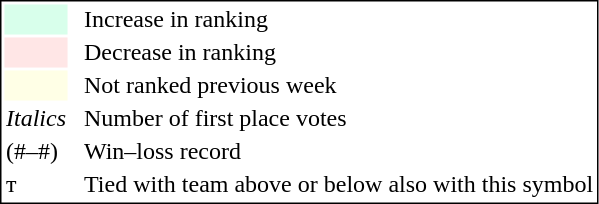<table style="border:1px solid black;">
<tr>
<td style="background:#D8FFEB; width:20px;"></td>
<td> </td>
<td>Increase in ranking</td>
</tr>
<tr>
<td style="background:#FFE6E6; width:20px;"></td>
<td> </td>
<td>Decrease in ranking</td>
</tr>
<tr>
<td style="background:#FFFFE6; width:20px;"></td>
<td> </td>
<td>Not ranked previous week</td>
</tr>
<tr>
<td><em>Italics</em></td>
<td> </td>
<td>Number of first place votes</td>
</tr>
<tr>
<td>(#–#)</td>
<td> </td>
<td>Win–loss record</td>
</tr>
<tr>
<td>т</td>
<td></td>
<td>Tied with team above or below also with this symbol</td>
</tr>
</table>
